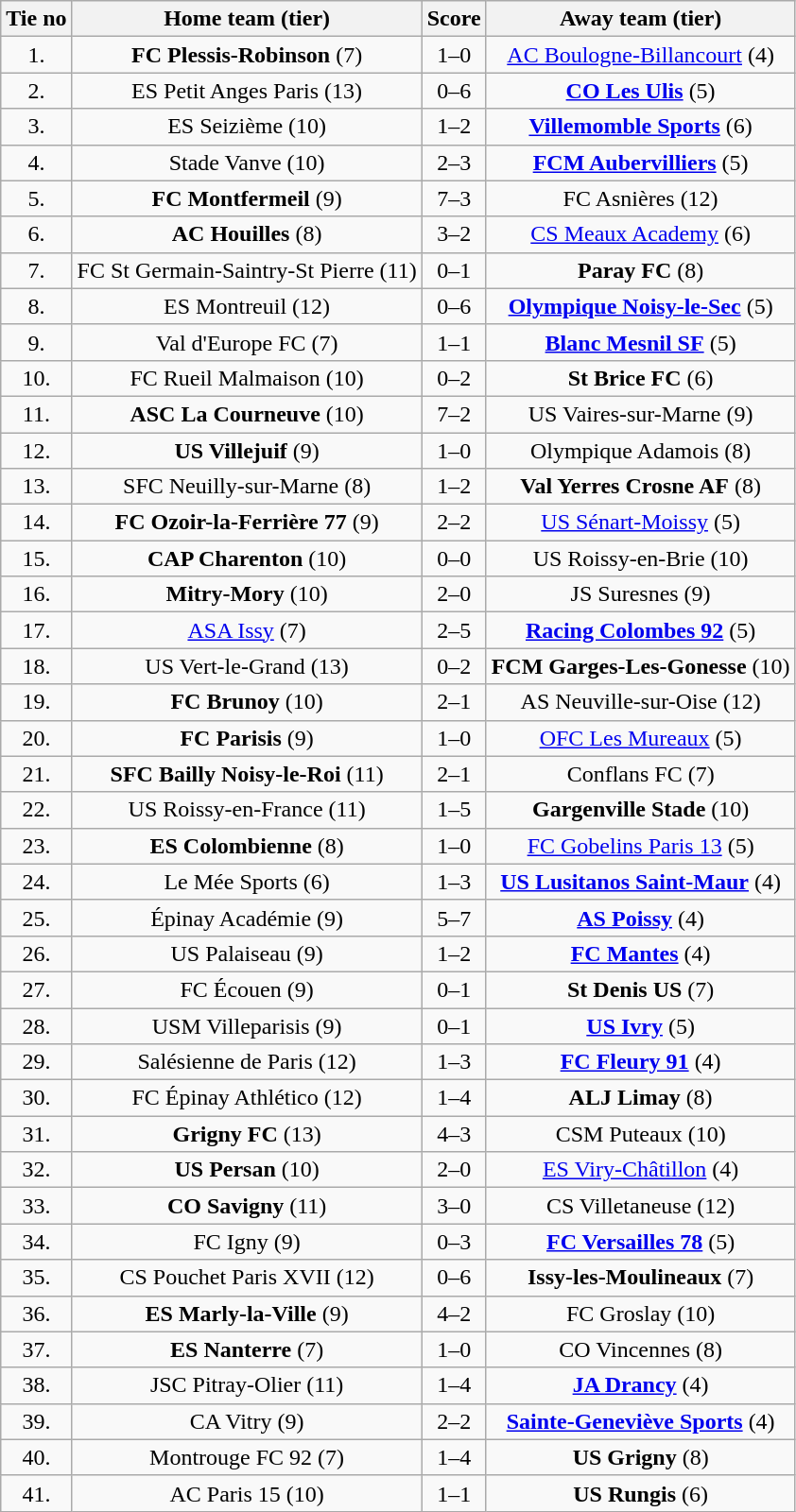<table class="wikitable" style="text-align: center">
<tr>
<th>Tie no</th>
<th>Home team (tier)</th>
<th>Score</th>
<th>Away team (tier)</th>
</tr>
<tr>
<td>1.</td>
<td><strong>FC Plessis-Robinson</strong> (7)</td>
<td>1–0</td>
<td><a href='#'>AC Boulogne-Billancourt</a> (4)</td>
</tr>
<tr>
<td>2.</td>
<td>ES Petit Anges Paris (13)</td>
<td>0–6</td>
<td><strong><a href='#'>CO Les Ulis</a></strong> (5)</td>
</tr>
<tr>
<td>3.</td>
<td>ES Seizième (10)</td>
<td>1–2 </td>
<td><strong><a href='#'>Villemomble Sports</a></strong> (6)</td>
</tr>
<tr>
<td>4.</td>
<td>Stade Vanve (10)</td>
<td>2–3 </td>
<td><strong><a href='#'>FCM Aubervilliers</a></strong> (5)</td>
</tr>
<tr>
<td>5.</td>
<td><strong>FC Montfermeil</strong> (9)</td>
<td>7–3</td>
<td>FC Asnières (12)</td>
</tr>
<tr>
<td>6.</td>
<td><strong>AC Houilles</strong> (8)</td>
<td>3–2</td>
<td><a href='#'>CS Meaux Academy</a> (6)</td>
</tr>
<tr>
<td>7.</td>
<td>FC St Germain-Saintry-St Pierre (11)</td>
<td>0–1 </td>
<td><strong>Paray FC</strong> (8)</td>
</tr>
<tr>
<td>8.</td>
<td>ES Montreuil (12)</td>
<td>0–6</td>
<td><strong><a href='#'>Olympique Noisy-le-Sec</a></strong> (5)</td>
</tr>
<tr>
<td>9.</td>
<td>Val d'Europe FC (7)</td>
<td>1–1 </td>
<td><strong><a href='#'>Blanc Mesnil SF</a></strong> (5)</td>
</tr>
<tr>
<td>10.</td>
<td>FC Rueil Malmaison (10)</td>
<td>0–2</td>
<td><strong>St Brice FC</strong> (6)</td>
</tr>
<tr>
<td>11.</td>
<td><strong>ASC La Courneuve</strong> (10)</td>
<td>7–2 </td>
<td>US Vaires-sur-Marne (9)</td>
</tr>
<tr>
<td>12.</td>
<td><strong>US Villejuif</strong> (9)</td>
<td>1–0</td>
<td>Olympique Adamois (8)</td>
</tr>
<tr>
<td>13.</td>
<td>SFC Neuilly-sur-Marne (8)</td>
<td>1–2</td>
<td><strong>Val Yerres Crosne AF</strong> (8)</td>
</tr>
<tr>
<td>14.</td>
<td><strong>FC Ozoir-la-Ferrière 77</strong> (9)</td>
<td>2–2 </td>
<td><a href='#'>US Sénart-Moissy</a> (5)</td>
</tr>
<tr>
<td>15.</td>
<td><strong>CAP Charenton</strong> (10)</td>
<td>0–0 </td>
<td>US Roissy-en-Brie (10)</td>
</tr>
<tr>
<td>16.</td>
<td><strong>Mitry-Mory</strong> (10)</td>
<td>2–0</td>
<td>JS Suresnes (9)</td>
</tr>
<tr>
<td>17.</td>
<td><a href='#'>ASA Issy</a> (7)</td>
<td>2–5</td>
<td><strong><a href='#'>Racing Colombes 92</a></strong> (5)</td>
</tr>
<tr>
<td>18.</td>
<td>US Vert-le-Grand (13)</td>
<td>0–2</td>
<td><strong>FCM Garges-Les-Gonesse</strong> (10)</td>
</tr>
<tr>
<td>19.</td>
<td><strong>FC Brunoy</strong> (10)</td>
<td>2–1</td>
<td>AS Neuville-sur-Oise (12)</td>
</tr>
<tr>
<td>20.</td>
<td><strong>FC Parisis</strong> (9)</td>
<td>1–0</td>
<td><a href='#'>OFC Les Mureaux</a> (5)</td>
</tr>
<tr>
<td>21.</td>
<td><strong>SFC Bailly Noisy-le-Roi</strong> (11)</td>
<td>2–1 </td>
<td>Conflans FC (7)</td>
</tr>
<tr>
<td>22.</td>
<td>US Roissy-en-France (11)</td>
<td>1–5</td>
<td><strong>Gargenville Stade</strong> (10)</td>
</tr>
<tr>
<td>23.</td>
<td><strong>ES Colombienne</strong> (8)</td>
<td>1–0</td>
<td><a href='#'>FC Gobelins Paris 13</a> (5)</td>
</tr>
<tr>
<td>24.</td>
<td>Le Mée Sports (6)</td>
<td>1–3</td>
<td><strong><a href='#'>US Lusitanos Saint-Maur</a></strong> (4)</td>
</tr>
<tr>
<td>25.</td>
<td>Épinay Académie (9)</td>
<td>5–7 </td>
<td><strong><a href='#'>AS Poissy</a></strong> (4)</td>
</tr>
<tr>
<td>26.</td>
<td>US Palaiseau (9)</td>
<td>1–2 </td>
<td><strong><a href='#'>FC Mantes</a></strong> (4)</td>
</tr>
<tr>
<td>27.</td>
<td>FC Écouen (9)</td>
<td>0–1</td>
<td><strong>St Denis US</strong> (7)</td>
</tr>
<tr>
<td>28.</td>
<td>USM Villeparisis (9)</td>
<td>0–1</td>
<td><strong><a href='#'>US Ivry</a></strong> (5)</td>
</tr>
<tr>
<td>29.</td>
<td>Salésienne de Paris (12)</td>
<td>1–3</td>
<td><strong><a href='#'>FC Fleury 91</a></strong> (4)</td>
</tr>
<tr>
<td>30.</td>
<td>FC Épinay Athlético (12)</td>
<td>1–4</td>
<td><strong>ALJ Limay</strong> (8)</td>
</tr>
<tr>
<td>31.</td>
<td><strong>Grigny FC</strong> (13)</td>
<td>4–3</td>
<td>CSM Puteaux (10)</td>
</tr>
<tr>
<td>32.</td>
<td><strong>US Persan</strong> (10)</td>
<td>2–0</td>
<td><a href='#'>ES Viry-Châtillon</a> (4)</td>
</tr>
<tr>
<td>33.</td>
<td><strong>CO Savigny</strong> (11)</td>
<td>3–0</td>
<td>CS Villetaneuse (12)</td>
</tr>
<tr>
<td>34.</td>
<td>FC Igny (9)</td>
<td>0–3</td>
<td><strong><a href='#'>FC Versailles 78</a></strong> (5)</td>
</tr>
<tr>
<td>35.</td>
<td>CS Pouchet Paris XVII (12)</td>
<td>0–6</td>
<td><strong>Issy-les-Moulineaux</strong> (7)</td>
</tr>
<tr>
<td>36.</td>
<td><strong>ES Marly-la-Ville</strong> (9)</td>
<td>4–2</td>
<td>FC Groslay (10)</td>
</tr>
<tr>
<td>37.</td>
<td><strong>ES Nanterre</strong> (7)</td>
<td>1–0</td>
<td>CO Vincennes (8)</td>
</tr>
<tr>
<td>38.</td>
<td>JSC Pitray-Olier (11)</td>
<td>1–4</td>
<td><strong><a href='#'>JA Drancy</a></strong> (4)</td>
</tr>
<tr>
<td>39.</td>
<td>CA Vitry (9)</td>
<td>2–2 </td>
<td><strong><a href='#'>Sainte-Geneviève Sports</a></strong> (4)</td>
</tr>
<tr>
<td>40.</td>
<td>Montrouge FC 92 (7)</td>
<td>1–4</td>
<td><strong>US Grigny</strong> (8)</td>
</tr>
<tr>
<td>41.</td>
<td>AC Paris 15 (10)</td>
<td>1–1 </td>
<td><strong>US Rungis</strong> (6)</td>
</tr>
</table>
